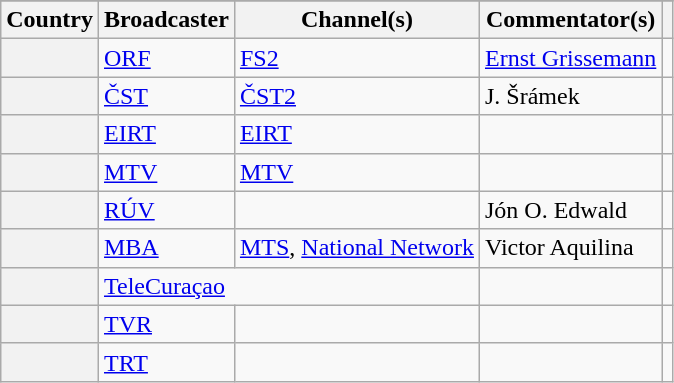<table class="wikitable plainrowheaders">
<tr>
</tr>
<tr>
<th scope="col">Country</th>
<th scope="col">Broadcaster</th>
<th scope="col">Channel(s)</th>
<th scope="col">Commentator(s)</th>
<th scope="col"></th>
</tr>
<tr>
<th scope="row"></th>
<td><a href='#'>ORF</a></td>
<td><a href='#'>FS2</a></td>
<td><a href='#'>Ernst Grissemann</a></td>
<td style="text-align:center"></td>
</tr>
<tr>
<th scope="row"></th>
<td><a href='#'>ČST</a></td>
<td><a href='#'>ČST2</a></td>
<td>J. Šrámek</td>
<td style="text-align:center"></td>
</tr>
<tr>
<th scope="row"></th>
<td><a href='#'>EIRT</a></td>
<td><a href='#'>EIRT</a></td>
<td></td>
<td style="text-align:center"></td>
</tr>
<tr>
<th scope="row"></th>
<td><a href='#'>MTV</a></td>
<td><a href='#'>MTV</a></td>
<td></td>
<td style="text-align:center"></td>
</tr>
<tr>
<th scope="row"></th>
<td><a href='#'>RÚV</a></td>
<td></td>
<td>Jón O. Edwald</td>
<td style="text-align:center"></td>
</tr>
<tr>
<th scope="row"></th>
<td><a href='#'>MBA</a></td>
<td><a href='#'>MTS</a>, <a href='#'>National Network</a></td>
<td>Victor Aquilina</td>
<td style="text-align:center"></td>
</tr>
<tr>
<th scope="row"></th>
<td colspan="2"><a href='#'>TeleCuraçao</a></td>
<td></td>
<td style="text-align:center"></td>
</tr>
<tr>
<th scope="row"></th>
<td><a href='#'>TVR</a></td>
<td></td>
<td></td>
<td style="text-align:center"></td>
</tr>
<tr>
<th scope="row"></th>
<td><a href='#'>TRT</a></td>
<td></td>
<td></td>
<td style="text-align:center"></td>
</tr>
</table>
